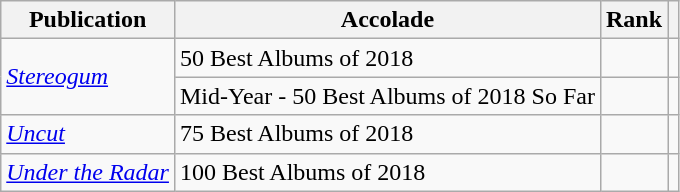<table class="wikitable sortable">
<tr>
<th>Publication</th>
<th>Accolade</th>
<th>Rank</th>
<th class="unsortable"></th>
</tr>
<tr>
<td rowspan=2><em><a href='#'>Stereogum</a></em></td>
<td>50 Best Albums of 2018</td>
<td></td>
<td></td>
</tr>
<tr>
<td>Mid-Year - 50 Best Albums of 2018 So Far</td>
<td></td>
<td></td>
</tr>
<tr>
<td><em><a href='#'>Uncut</a></em></td>
<td>75 Best Albums of 2018</td>
<td></td>
<td></td>
</tr>
<tr>
<td><em><a href='#'>Under the Radar</a></em></td>
<td>100 Best Albums of 2018</td>
<td></td>
<td></td>
</tr>
</table>
